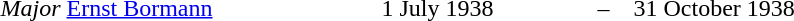<table>
<tr>
<th style="width: 250px;"></th>
<th style="width: 140px;"></th>
<th style="width: 20px;"></th>
<th style="width: 140px;"></th>
</tr>
<tr>
<td><em>Major</em> <a href='#'>Ernst Bormann</a></td>
<td>1 July 1938</td>
<td>–</td>
<td>31 October 1938</td>
</tr>
</table>
